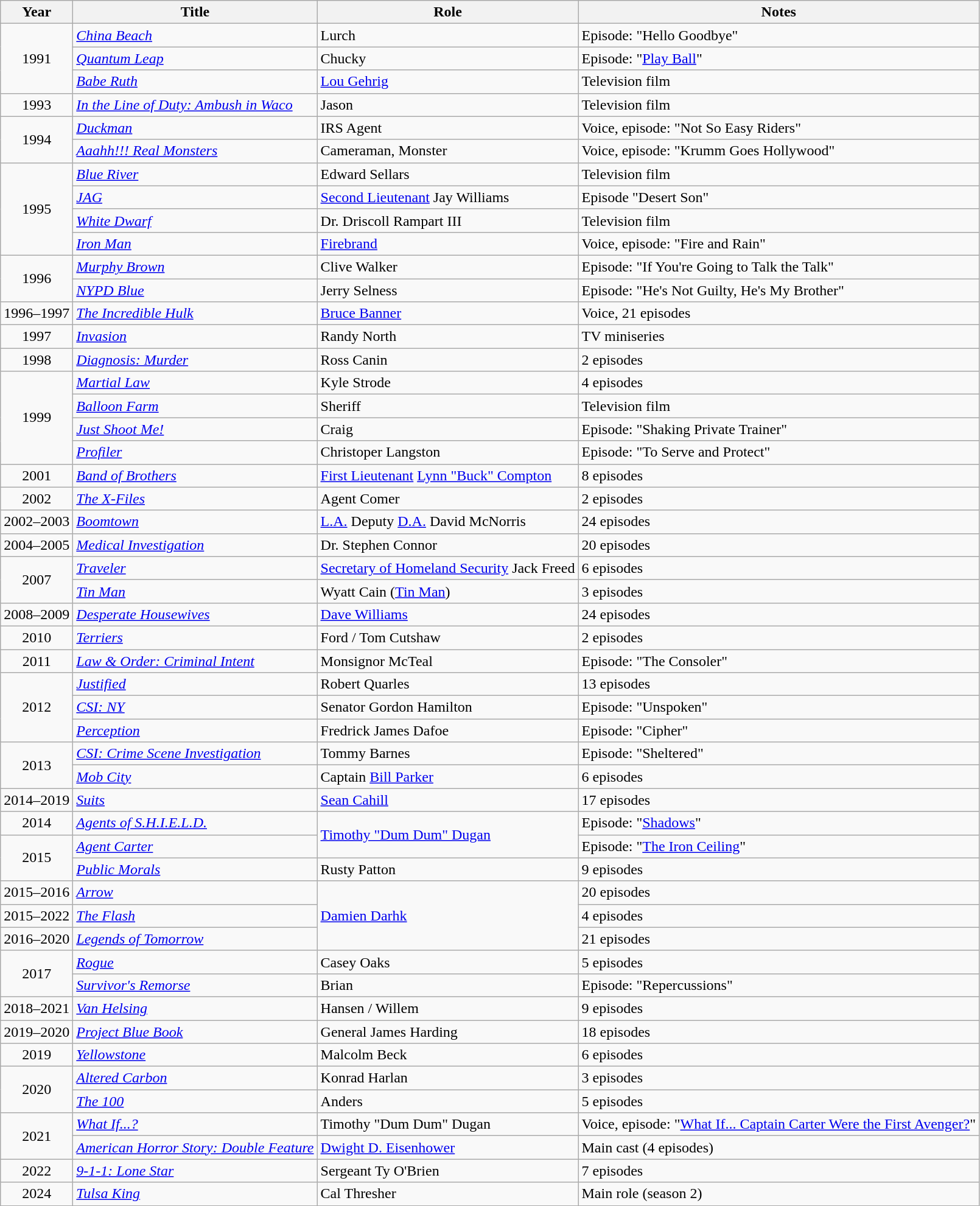<table class="wikitable sortable plainrowheaders">
<tr>
<th scope="col">Year</th>
<th scope="col">Title</th>
<th scope="col">Role</th>
<th scope="col" class="unsortable">Notes</th>
</tr>
<tr>
<td align="center" rowspan="3">1991</td>
<td scope="row"><em><a href='#'>China Beach</a></em></td>
<td>Lurch</td>
<td>Episode: "Hello Goodbye"</td>
</tr>
<tr>
<td scope="row"><em><a href='#'>Quantum Leap</a></em></td>
<td>Chucky</td>
<td>Episode: "<a href='#'>Play Ball</a>"</td>
</tr>
<tr>
<td scope="row"><em><a href='#'>Babe Ruth</a></em></td>
<td><a href='#'>Lou Gehrig</a></td>
<td>Television film</td>
</tr>
<tr>
<td align="center">1993</td>
<td scope="row"><em><a href='#'>In the Line of Duty: Ambush in Waco</a></em></td>
<td>Jason</td>
<td>Television film</td>
</tr>
<tr>
<td align="center" rowspan="2">1994</td>
<td scope="row"><em><a href='#'>Duckman</a></em></td>
<td>IRS Agent</td>
<td>Voice, episode: "Not So Easy Riders"</td>
</tr>
<tr>
<td scope="row"><em><a href='#'>Aaahh!!! Real Monsters</a></em></td>
<td>Cameraman, Monster</td>
<td>Voice, episode: "Krumm Goes Hollywood"</td>
</tr>
<tr>
<td align="center" rowspan="4">1995</td>
<td scope="row"><em><a href='#'>Blue River</a></em></td>
<td>Edward Sellars</td>
<td>Television film</td>
</tr>
<tr>
<td scope="row"><em><a href='#'>JAG</a></em></td>
<td><a href='#'>Second Lieutenant</a> Jay Williams</td>
<td>Episode "Desert Son"</td>
</tr>
<tr>
<td scope="row"><em><a href='#'>White Dwarf</a></em></td>
<td>Dr. Driscoll Rampart III</td>
<td>Television film</td>
</tr>
<tr>
<td scope="row"><em><a href='#'>Iron Man</a></em></td>
<td><a href='#'>Firebrand</a></td>
<td>Voice, episode: "Fire and Rain"</td>
</tr>
<tr>
<td align="center" rowspan="2">1996</td>
<td scope="row"><em><a href='#'>Murphy Brown</a></em></td>
<td>Clive Walker</td>
<td>Episode: "If You're Going to Talk the Talk"</td>
</tr>
<tr>
<td scope="row"><em><a href='#'>NYPD Blue</a></em></td>
<td>Jerry Selness</td>
<td>Episode: "He's Not Guilty, He's My Brother"</td>
</tr>
<tr>
<td align="center">1996–1997</td>
<td scope="row"><em><a href='#'>The Incredible Hulk</a></em></td>
<td><a href='#'>Bruce Banner</a></td>
<td>Voice, 21 episodes</td>
</tr>
<tr>
<td align="center">1997</td>
<td scope="row"><em><a href='#'>Invasion</a></em></td>
<td>Randy North</td>
<td>TV miniseries</td>
</tr>
<tr>
<td align="center">1998</td>
<td scope="row"><em><a href='#'>Diagnosis: Murder</a></em></td>
<td>Ross Canin</td>
<td>2 episodes</td>
</tr>
<tr>
<td align="center" rowspan="4">1999</td>
<td scope="row"><em><a href='#'>Martial Law</a></em></td>
<td>Kyle Strode</td>
<td>4 episodes</td>
</tr>
<tr>
<td scope="row"><em><a href='#'>Balloon Farm</a></em></td>
<td>Sheriff</td>
<td>Television film</td>
</tr>
<tr>
<td scope="row"><em><a href='#'>Just Shoot Me!</a></em></td>
<td>Craig</td>
<td>Episode: "Shaking Private Trainer"</td>
</tr>
<tr>
<td scope="row"><em><a href='#'>Profiler</a></em></td>
<td>Christoper Langston</td>
<td>Episode: "To Serve and Protect"</td>
</tr>
<tr>
<td align="center">2001</td>
<td scope="row"><em><a href='#'>Band of Brothers</a></em></td>
<td><a href='#'>First Lieutenant</a> <a href='#'>Lynn "Buck" Compton</a></td>
<td>8 episodes</td>
</tr>
<tr>
<td align="center">2002</td>
<td scope="row"><em><a href='#'>The X-Files</a></em></td>
<td>Agent Comer</td>
<td>2 episodes</td>
</tr>
<tr>
<td align="center">2002–2003</td>
<td scope="row"><em><a href='#'>Boomtown</a></em></td>
<td><a href='#'>L.A.</a> Deputy <a href='#'>D.A.</a> David McNorris</td>
<td>24 episodes</td>
</tr>
<tr>
<td align="center">2004–2005</td>
<td scope="row"><em><a href='#'>Medical Investigation</a></em></td>
<td>Dr. Stephen Connor</td>
<td>20 episodes</td>
</tr>
<tr>
<td align="center" rowspan="2">2007</td>
<td scope="row"><em><a href='#'>Traveler</a></em></td>
<td><a href='#'>Secretary of Homeland Security</a> Jack Freed</td>
<td>6 episodes</td>
</tr>
<tr>
<td scope="row"><em><a href='#'>Tin Man</a></em></td>
<td>Wyatt Cain (<a href='#'>Tin Man</a>)</td>
<td>3 episodes</td>
</tr>
<tr>
<td align="center">2008–2009</td>
<td scope="row"><em><a href='#'>Desperate Housewives</a></em></td>
<td><a href='#'>Dave Williams</a></td>
<td>24 episodes</td>
</tr>
<tr>
<td align="center">2010</td>
<td scope="row"><em><a href='#'>Terriers</a></em></td>
<td>Ford / Tom Cutshaw</td>
<td>2 episodes</td>
</tr>
<tr>
<td align="center">2011</td>
<td scope="row"><em><a href='#'>Law & Order: Criminal Intent</a></em></td>
<td>Monsignor McTeal</td>
<td>Episode: "The Consoler"</td>
</tr>
<tr>
<td align="center" rowspan="3">2012</td>
<td scope="row"><em><a href='#'>Justified</a></em></td>
<td>Robert Quarles</td>
<td>13 episodes</td>
</tr>
<tr>
<td scope="row"><em><a href='#'>CSI: NY</a></em></td>
<td>Senator Gordon Hamilton</td>
<td>Episode: "Unspoken"</td>
</tr>
<tr>
<td scope="row"><em><a href='#'>Perception</a></em></td>
<td>Fredrick James Dafoe</td>
<td>Episode: "Cipher"</td>
</tr>
<tr>
<td align="center" rowspan="2">2013</td>
<td scope="row"><em><a href='#'>CSI: Crime Scene Investigation</a></em></td>
<td>Tommy Barnes</td>
<td>Episode: "Sheltered"</td>
</tr>
<tr>
<td scope="row"><em><a href='#'>Mob City</a></em></td>
<td>Captain <a href='#'>Bill Parker</a></td>
<td>6 episodes</td>
</tr>
<tr>
<td align="center">2014–2019</td>
<td scope="row"><em><a href='#'>Suits</a></em></td>
<td><a href='#'>Sean Cahill</a></td>
<td>17 episodes</td>
</tr>
<tr>
<td align="center">2014</td>
<td scope="row"><em><a href='#'>Agents of S.H.I.E.L.D.</a></em></td>
<td rowspan="2"><a href='#'>Timothy "Dum Dum" Dugan</a></td>
<td>Episode: "<a href='#'>Shadows</a>"</td>
</tr>
<tr>
<td align="center" rowspan="2">2015</td>
<td scope="row"><em><a href='#'>Agent Carter</a></em></td>
<td>Episode: "<a href='#'>The Iron Ceiling</a>"</td>
</tr>
<tr>
<td scope="row"><em><a href='#'>Public Morals</a></em></td>
<td>Rusty Patton</td>
<td>9 episodes</td>
</tr>
<tr>
<td align="center">2015–2016</td>
<td scope="row"><em><a href='#'>Arrow</a></em></td>
<td rowspan="3"><a href='#'>Damien Darhk</a></td>
<td>20 episodes</td>
</tr>
<tr>
<td align="center">2015–2022</td>
<td scope="row"><em><a href='#'>The Flash</a></em></td>
<td>4 episodes</td>
</tr>
<tr>
<td align="center">2016–2020</td>
<td scope="row"><em><a href='#'>Legends of Tomorrow</a></em></td>
<td>21 episodes</td>
</tr>
<tr>
<td align="center" rowspan="2">2017</td>
<td scope="row"><em><a href='#'>Rogue</a></em></td>
<td>Casey Oaks</td>
<td>5 episodes</td>
</tr>
<tr>
<td scope="row "><em><a href='#'>Survivor's Remorse</a></em></td>
<td>Brian</td>
<td>Episode: "Repercussions"</td>
</tr>
<tr>
<td align="center">2018–2021</td>
<td scope="row"><em><a href='#'>Van Helsing</a></em></td>
<td>Hansen / Willem</td>
<td>9 episodes</td>
</tr>
<tr>
<td align="center">2019–2020</td>
<td scope="row"><em><a href='#'>Project Blue Book</a></em></td>
<td>General James Harding</td>
<td>18 episodes</td>
</tr>
<tr>
<td align="center">2019</td>
<td scope="row"><em><a href='#'>Yellowstone</a></em></td>
<td>Malcolm Beck</td>
<td>6 episodes</td>
</tr>
<tr>
<td rowspan="2" align="center">2020</td>
<td scope="row"><em><a href='#'>Altered Carbon</a></em></td>
<td>Konrad Harlan</td>
<td>3 episodes</td>
</tr>
<tr>
<td scope="row"><em><a href='#'>The 100</a></em></td>
<td>Anders</td>
<td>5 episodes</td>
</tr>
<tr>
<td rowspan="2" align="center">2021</td>
<td scope="row"><em><a href='#'>What If...?</a></em></td>
<td>Timothy "Dum Dum" Dugan</td>
<td>Voice, episode: "<a href='#'>What If... Captain Carter Were the First Avenger?</a>"</td>
</tr>
<tr>
<td scope="row"><em><a href='#'>American Horror Story: Double Feature</a></em></td>
<td><a href='#'>Dwight D. Eisenhower</a></td>
<td>Main cast (4 episodes)</td>
</tr>
<tr>
<td align="center">2022</td>
<td scope="row"><em><a href='#'>9-1-1: Lone Star</a></em></td>
<td>Sergeant Ty O'Brien</td>
<td>7 episodes</td>
</tr>
<tr>
<td align="center">2024</td>
<td scope="row"><em><a href='#'>Tulsa King</a></em></td>
<td>Cal Thresher</td>
<td>Main role (season 2)</td>
</tr>
</table>
